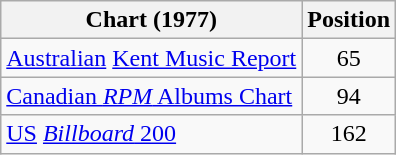<table class="wikitable sortable" style="text-align:center;">
<tr>
<th>Chart (1977)</th>
<th>Position</th>
</tr>
<tr>
<td align="left"><a href='#'>Australian</a> <a href='#'>Kent Music Report</a></td>
<td>65</td>
</tr>
<tr>
<td align="left"><a href='#'>Canadian <em>RPM</em> Albums Chart</a></td>
<td>94</td>
</tr>
<tr>
<td align="left"><a href='#'>US</a> <a href='#'><em>Billboard</em> 200</a></td>
<td>162</td>
</tr>
</table>
